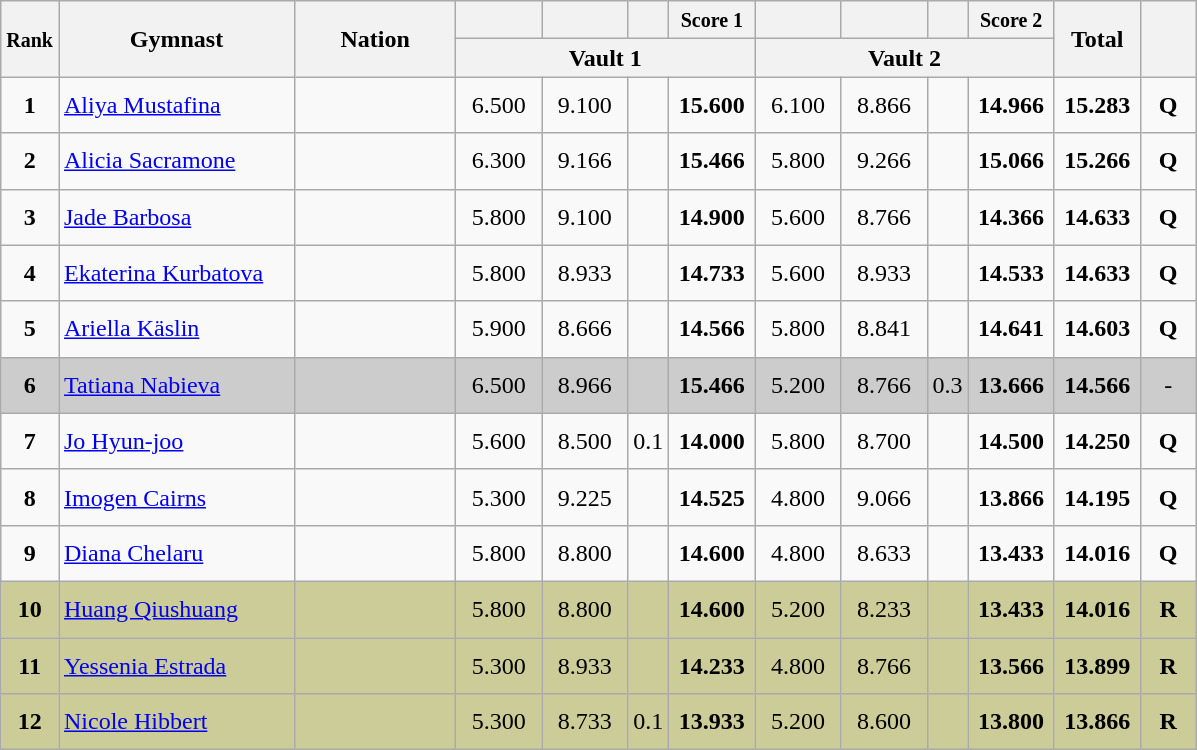<table class="wikitable sortable" style="text-align:center; font-size:100%">
<tr>
<th rowspan=2 style="width:15px;"><small>Rank</small></th>
<th rowspan=2 style="width:150px;">Gymnast</th>
<th rowspan=2 style="width:100px;">Nation</th>
<th colspan=1 style="width:50px;"><small></small></th>
<th colspan=1 style="width:50px;"><small></small></th>
<th colspan=1 style="width:20px;"><small></small></th>
<th colspan=1 style="width:50px;"><small>Score 1</small></th>
<th colspan=1 style="width:50px;"><small></small></th>
<th colspan=1 style="width:50px;"><small></small></th>
<th colspan=1 style="width:20px;"><small></small></th>
<th colspan=1 style="width:50px;"><small>Score 2</small></th>
<th rowspan=2 style="width:50px;">Total</th>
<th rowspan=2 style="width:30px;"><small></small></th>
</tr>
<tr>
<th colspan=4>Vault 1</th>
<th colspan=4>Vault 2</th>
</tr>
<tr>
<td scope=row style="text-align:center"><strong>1</strong></td>
<td height="30" style="text-align:left;"><a href='#'>Aliya Mustafina</a></td>
<td style="text-align:left;"><small></small></td>
<td>6.500</td>
<td>9.100</td>
<td></td>
<td><strong>15.600</strong></td>
<td>6.100</td>
<td>8.866</td>
<td></td>
<td><strong>14.966</strong></td>
<td><strong>15.283</strong></td>
<td><strong>Q</strong></td>
</tr>
<tr>
<td scope=row style="text-align:center"><strong>2</strong></td>
<td height="30" align=left><a href='#'>Alicia Sacramone</a></td>
<td style="text-align:left;"><small></small></td>
<td>6.300</td>
<td>9.166</td>
<td></td>
<td><strong>15.466</strong></td>
<td>5.800</td>
<td>9.266</td>
<td></td>
<td><strong>15.066</strong></td>
<td><strong>15.266</strong></td>
<td><strong>Q</strong></td>
</tr>
<tr>
<td scope=row style="text-align:center"><strong>3</strong></td>
<td height="30" style="text-align:left;"><a href='#'>Jade Barbosa</a></td>
<td style="text-align:left;"><small></small></td>
<td>5.800</td>
<td>9.100</td>
<td></td>
<td><strong>14.900</strong></td>
<td>5.600</td>
<td>8.766</td>
<td></td>
<td><strong>14.366</strong></td>
<td><strong>14.633</strong></td>
<td><strong>Q</strong></td>
</tr>
<tr>
<td scope=row style="text-align:center"><strong>4</strong></td>
<td height="30" align=left><a href='#'>Ekaterina Kurbatova</a></td>
<td style="text-align:left;"><small></small></td>
<td>5.800</td>
<td>8.933</td>
<td></td>
<td><strong>14.733</strong></td>
<td>5.600</td>
<td>8.933</td>
<td></td>
<td><strong>14.533</strong></td>
<td><strong>14.633</strong></td>
<td><strong>Q</strong></td>
</tr>
<tr>
<td scope=row style="text-align:center"><strong>5</strong></td>
<td height="30" style="text-align:left;"><a href='#'>Ariella Käslin</a></td>
<td style="text-align:left;"><small></small></td>
<td>5.900</td>
<td>8.666</td>
<td></td>
<td><strong>14.566</strong></td>
<td>5.800</td>
<td>8.841</td>
<td></td>
<td><strong>14.641</strong></td>
<td><strong>14.603</strong></td>
<td><strong>Q</strong></td>
</tr>
<tr style="background:#cccccc;">
<td scope=row style="text-align:center"><strong>6</strong></td>
<td height="30" align=left><a href='#'>Tatiana Nabieva</a></td>
<td style="text-align:left;"><small></small></td>
<td>6.500</td>
<td>8.966</td>
<td></td>
<td><strong>15.466</strong></td>
<td>5.200</td>
<td>8.766</td>
<td>0.3</td>
<td><strong>13.666</strong></td>
<td><strong>14.566</strong></td>
<td>-</td>
</tr>
<tr>
<td scope=row style="text-align:center"><strong>7</strong></td>
<td height="30" style="text-align:left;"><a href='#'>Jo Hyun-joo</a></td>
<td style="text-align:left;"><small></small></td>
<td>5.600</td>
<td>8.500</td>
<td>0.1</td>
<td><strong>14.000</strong></td>
<td>5.800</td>
<td>8.700</td>
<td></td>
<td><strong>14.500</strong></td>
<td><strong>14.250</strong></td>
<td><strong>Q</strong></td>
</tr>
<tr>
<td scope=row style="text-align:center"><strong>8</strong></td>
<td height="30" align=left><a href='#'>Imogen Cairns</a></td>
<td style="text-align:left;"><small></small></td>
<td>5.300</td>
<td>9.225</td>
<td></td>
<td><strong>14.525</strong></td>
<td>4.800</td>
<td>9.066</td>
<td></td>
<td><strong>13.866</strong></td>
<td><strong>14.195</strong></td>
<td><strong>Q</strong></td>
</tr>
<tr>
<td scope=row style="text-align:center"><strong>9</strong></td>
<td height="30" style="text-align:left;"><a href='#'>Diana Chelaru</a></td>
<td style="text-align:left;"><small></small></td>
<td>5.800</td>
<td>8.800</td>
<td></td>
<td><strong>14.600</strong></td>
<td>4.800</td>
<td>8.633</td>
<td></td>
<td><strong>13.433</strong></td>
<td><strong>14.016</strong></td>
<td><strong>Q</strong></td>
</tr>
<tr style="background:#CCCC99;">
<td scope=row style="text-align:center"><strong>10</strong></td>
<td height="30" align=left><a href='#'>Huang Qiushuang</a></td>
<td style="text-align:left;"><small></small></td>
<td>5.800</td>
<td>8.800</td>
<td></td>
<td><strong>14.600</strong></td>
<td>5.200</td>
<td>8.233</td>
<td></td>
<td><strong>13.433</strong></td>
<td><strong>14.016</strong></td>
<td><strong>R</strong></td>
</tr>
<tr style="background:#CCCC99;">
<td scope=row style="text-align:center"><strong>11</strong></td>
<td height="30" align=left><a href='#'>Yessenia Estrada</a></td>
<td style="text-align:left;"><small></small></td>
<td>5.300</td>
<td>8.933</td>
<td></td>
<td><strong>14.233</strong></td>
<td>4.800</td>
<td>8.766</td>
<td></td>
<td><strong>13.566</strong></td>
<td><strong>13.899</strong></td>
<td><strong>R</strong></td>
</tr>
<tr style="background:#CCCC99;">
<td scope=row style="text-align:center"><strong>12</strong></td>
<td height="30" align=left><a href='#'>Nicole Hibbert</a></td>
<td style="text-align:left;"><small></small></td>
<td>5.300</td>
<td>8.733</td>
<td>0.1</td>
<td><strong>13.933</strong></td>
<td>5.200</td>
<td>8.600</td>
<td></td>
<td><strong>13.800</strong></td>
<td><strong>13.866</strong></td>
<td><strong>R</strong></td>
</tr>
</table>
